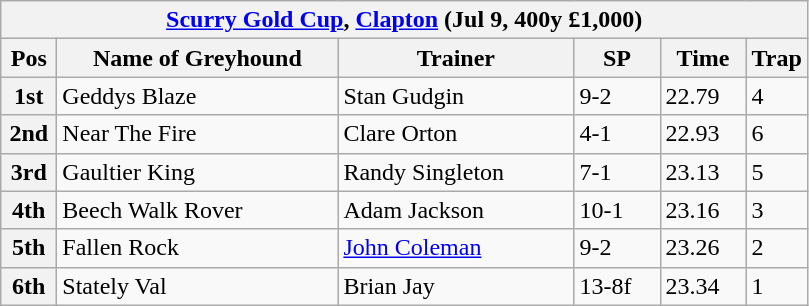<table class="wikitable">
<tr>
<th colspan="6"><a href='#'>Scurry Gold Cup</a>, <a href='#'>Clapton</a> (Jul 9, 400y £1,000)</th>
</tr>
<tr>
<th width=30>Pos</th>
<th width=180>Name of Greyhound</th>
<th width=150>Trainer</th>
<th width=50>SP</th>
<th width=50>Time</th>
<th width=30>Trap</th>
</tr>
<tr>
<th>1st</th>
<td>Geddys Blaze</td>
<td>Stan Gudgin</td>
<td>9-2</td>
<td>22.79</td>
<td>4</td>
</tr>
<tr>
<th>2nd</th>
<td>Near The Fire</td>
<td>Clare Orton</td>
<td>4-1</td>
<td>22.93</td>
<td>6</td>
</tr>
<tr>
<th>3rd</th>
<td>Gaultier King</td>
<td>Randy Singleton</td>
<td>7-1</td>
<td>23.13</td>
<td>5</td>
</tr>
<tr>
<th>4th</th>
<td>Beech Walk Rover</td>
<td>Adam Jackson</td>
<td>10-1</td>
<td>23.16</td>
<td>3</td>
</tr>
<tr>
<th>5th</th>
<td>Fallen Rock</td>
<td><a href='#'>John Coleman</a></td>
<td>9-2</td>
<td>23.26</td>
<td>2</td>
</tr>
<tr>
<th>6th</th>
<td>Stately Val</td>
<td>Brian Jay</td>
<td>13-8f</td>
<td>23.34</td>
<td>1</td>
</tr>
</table>
